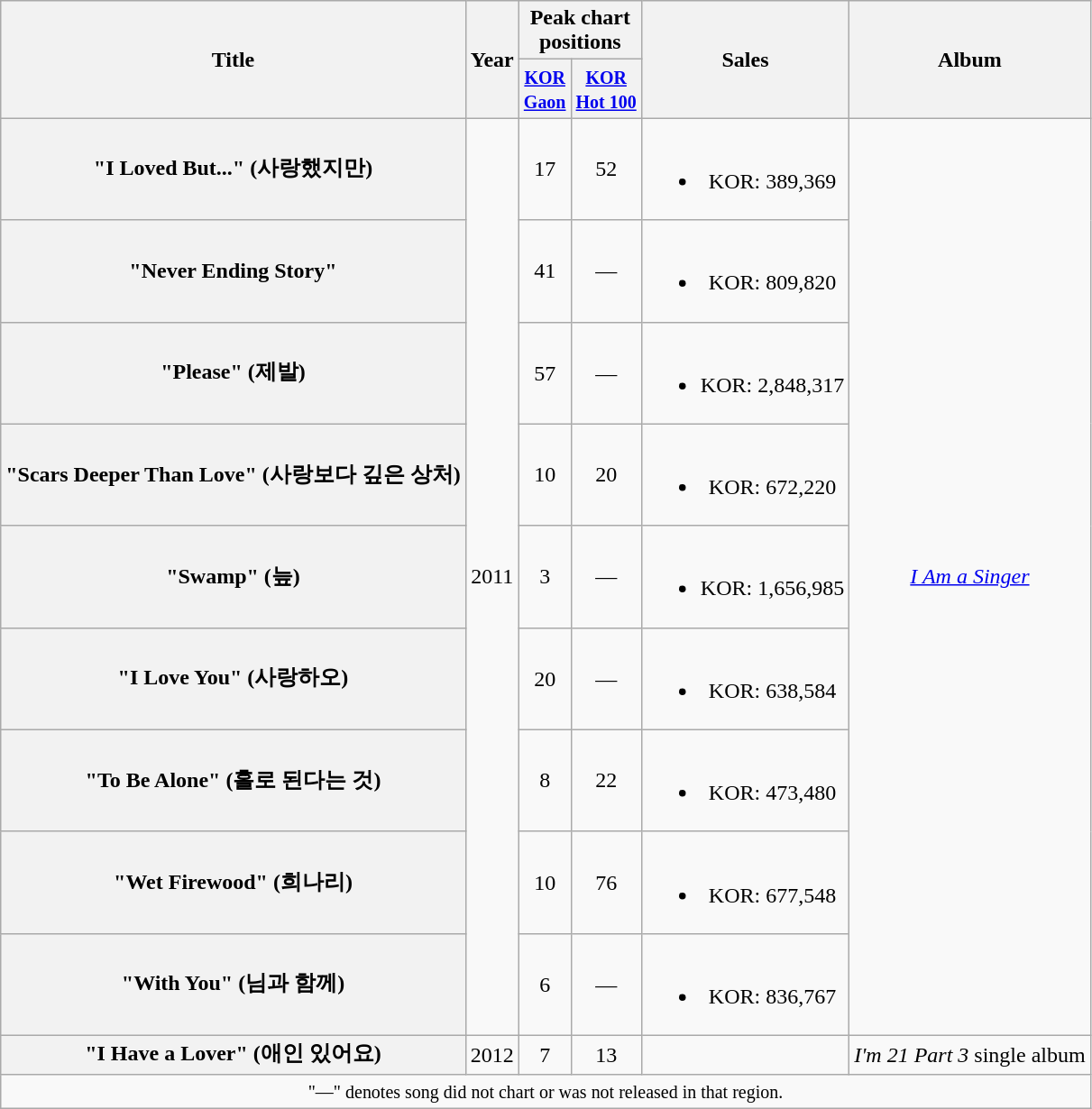<table class="wikitable plainrowheaders" style="text-align:center;">
<tr>
<th scope="col" rowspan="2">Title</th>
<th scope="col" rowspan="2">Year</th>
<th scope="col" colspan="2" style="width:5em;">Peak chart positions</th>
<th scope="col" rowspan="2">Sales</th>
<th scope="col" rowspan="2">Album</th>
</tr>
<tr>
<th><small><a href='#'>KOR<br>Gaon</a></small><br></th>
<th><small><a href='#'>KOR<br>Hot 100</a></small><br></th>
</tr>
<tr>
<th scope="row">"I Loved But..." (사랑했지만)<br></th>
<td rowspan="9">2011</td>
<td>17</td>
<td>52</td>
<td><br><ul><li>KOR: 389,369</li></ul></td>
<td rowspan="9"><em><a href='#'>I Am a Singer</a></em></td>
</tr>
<tr>
<th scope="row">"Never Ending Story"<br></th>
<td>41</td>
<td>—</td>
<td><br><ul><li>KOR: 809,820</li></ul></td>
</tr>
<tr>
<th scope="row">"Please" (제발)<br></th>
<td>57</td>
<td>—</td>
<td><br><ul><li>KOR: 2,848,317</li></ul></td>
</tr>
<tr>
<th scope="row">"Scars Deeper Than Love" (사랑보다 깊은 상처)<br></th>
<td>10</td>
<td>20</td>
<td><br><ul><li>KOR: 672,220</li></ul></td>
</tr>
<tr>
<th scope="row">"Swamp" (늪)<br></th>
<td>3</td>
<td>—</td>
<td><br><ul><li>KOR: 1,656,985</li></ul></td>
</tr>
<tr>
<th scope="row">"I Love You" (사랑하오)<br></th>
<td>20</td>
<td>—</td>
<td><br><ul><li>KOR: 638,584</li></ul></td>
</tr>
<tr>
<th scope="row">"To Be Alone" (홀로 된다는 것)<br></th>
<td>8</td>
<td>22</td>
<td><br><ul><li>KOR: 473,480</li></ul></td>
</tr>
<tr>
<th scope="row">"Wet Firewood" (희나리)<br></th>
<td>10</td>
<td>76</td>
<td><br><ul><li>KOR: 677,548</li></ul></td>
</tr>
<tr>
<th scope="row">"With You" (님과 함께)<br></th>
<td>6</td>
<td>—</td>
<td><br><ul><li>KOR: 836,767</li></ul></td>
</tr>
<tr>
<th scope="row">"I Have a Lover" (애인 있어요)<br></th>
<td>2012</td>
<td>7</td>
<td>13</td>
<td></td>
<td><em>I'm 21 Part 3</em> single album</td>
</tr>
<tr>
<td colspan="6" align="center"><small>"—" denotes song did not chart or was not released in that region.</small></td>
</tr>
</table>
